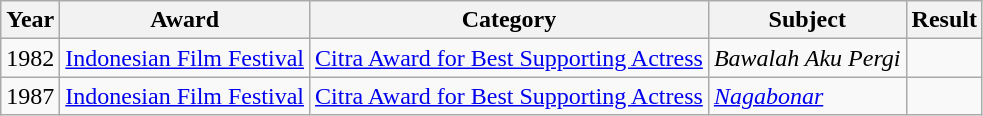<table class="wikitable">
<tr>
<th>Year</th>
<th>Award</th>
<th>Category</th>
<th>Subject</th>
<th>Result</th>
</tr>
<tr>
<td>1982</td>
<td><a href='#'>Indonesian Film Festival</a></td>
<td><a href='#'>Citra Award for Best Supporting Actress</a></td>
<td><em>Bawalah Aku Pergi</em></td>
<td></td>
</tr>
<tr>
<td>1987</td>
<td><a href='#'>Indonesian Film Festival</a></td>
<td><a href='#'>Citra Award for Best Supporting Actress</a></td>
<td><em><a href='#'>Nagabonar</a></em></td>
<td></td>
</tr>
</table>
